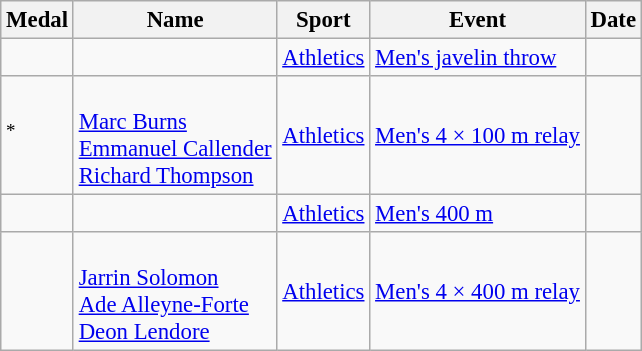<table class="wikitable sortable" style="font-size: 95%;">
<tr>
<th>Medal</th>
<th>Name</th>
<th>Sport</th>
<th>Event</th>
<th>Date</th>
</tr>
<tr>
<td></td>
<td></td>
<td><a href='#'>Athletics</a></td>
<td><a href='#'>Men's javelin throw</a></td>
<td></td>
</tr>
<tr>
<td><sup>*</sup></td>
<td><br><a href='#'>Marc Burns</a><br><a href='#'>Emmanuel Callender</a><br><a href='#'>Richard Thompson</a></td>
<td><a href='#'>Athletics</a></td>
<td><a href='#'>Men's 4 × 100 m relay</a></td>
<td></td>
</tr>
<tr>
<td></td>
<td></td>
<td><a href='#'>Athletics</a></td>
<td><a href='#'>Men's 400 m</a></td>
<td></td>
</tr>
<tr>
<td></td>
<td><br><a href='#'>Jarrin Solomon</a><br><a href='#'>Ade Alleyne-Forte</a><br><a href='#'>Deon Lendore</a></td>
<td><a href='#'>Athletics</a></td>
<td><a href='#'>Men's 4 × 400 m relay</a></td>
<td></td>
</tr>
</table>
